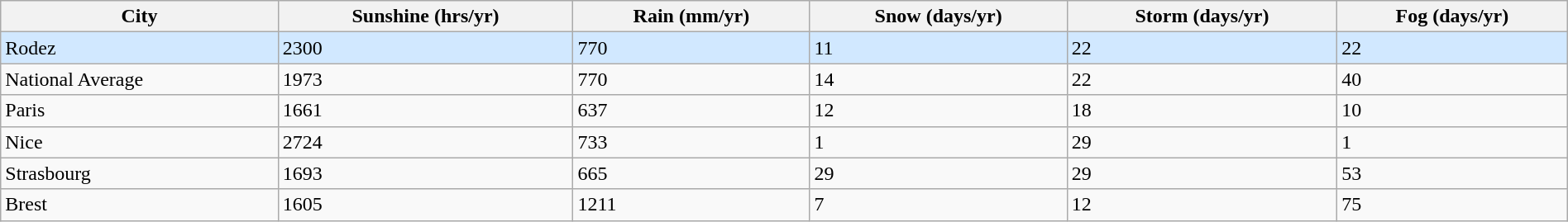<table class="wikitable sortable" style="width: 100%" border="1">
<tr>
<th>City</th>
<th>Sunshine (hrs/yr)</th>
<th>Rain (mm/yr)</th>
<th>Snow (days/yr)</th>
<th>Storm (days/yr)</th>
<th>Fog (days/yr)</th>
</tr>
<tr style="background: #D1E8FF">
<td>Rodez</td>
<td>2300</td>
<td>770</td>
<td>11</td>
<td>22</td>
<td>22</td>
</tr>
<tr>
<td>National Average</td>
<td>1973</td>
<td>770</td>
<td>14</td>
<td>22</td>
<td>40</td>
</tr>
<tr>
<td>Paris</td>
<td>1661</td>
<td>637</td>
<td>12</td>
<td>18</td>
<td>10</td>
</tr>
<tr>
<td>Nice</td>
<td>2724</td>
<td>733</td>
<td>1</td>
<td>29</td>
<td>1</td>
</tr>
<tr>
<td>Strasbourg</td>
<td>1693</td>
<td>665</td>
<td>29</td>
<td>29</td>
<td>53</td>
</tr>
<tr>
<td>Brest</td>
<td>1605</td>
<td>1211</td>
<td>7</td>
<td>12</td>
<td>75</td>
</tr>
</table>
